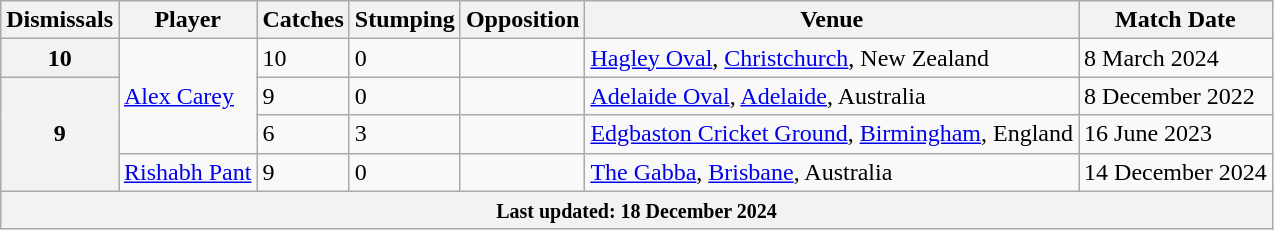<table class="wikitable sortable">
<tr>
<th>Dismissals</th>
<th>Player</th>
<th>Catches</th>
<th>Stumping</th>
<th>Opposition</th>
<th>Venue</th>
<th>Match Date</th>
</tr>
<tr>
<th>10</th>
<td rowspan=3> <a href='#'>Alex Carey</a></td>
<td>10</td>
<td>0</td>
<td></td>
<td><a href='#'>Hagley Oval</a>, <a href='#'>Christchurch</a>, New Zealand</td>
<td>8 March 2024</td>
</tr>
<tr>
<th rowspan=3>9</th>
<td>9</td>
<td>0</td>
<td></td>
<td><a href='#'>Adelaide Oval</a>, <a href='#'>Adelaide</a>, Australia</td>
<td>8 December 2022</td>
</tr>
<tr>
<td>6</td>
<td>3</td>
<td></td>
<td><a href='#'>Edgbaston Cricket Ground</a>, <a href='#'>Birmingham</a>, England</td>
<td>16 June 2023</td>
</tr>
<tr>
<td> <a href='#'>Rishabh Pant</a></td>
<td>9</td>
<td>0</td>
<td></td>
<td><a href='#'>The Gabba</a>, <a href='#'>Brisbane</a>, Australia</td>
<td>14 December 2024</td>
</tr>
<tr class="sortbottom">
<th colspan="9"><small> Last updated: 18 December 2024</small></th>
</tr>
</table>
